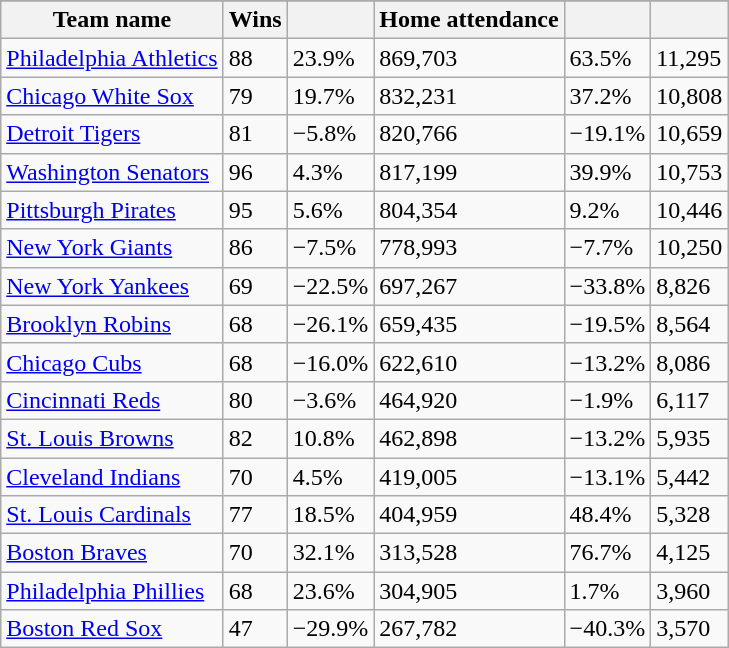<table class="wikitable sortable">
<tr style="text-align:center; font-size:larger;">
</tr>
<tr>
<th>Team name</th>
<th>Wins</th>
<th></th>
<th>Home attendance</th>
<th></th>
<th></th>
</tr>
<tr>
<td><a href='#'>Philadelphia Athletics</a></td>
<td>88</td>
<td>23.9%</td>
<td>869,703</td>
<td>63.5%</td>
<td>11,295</td>
</tr>
<tr>
<td><a href='#'>Chicago White Sox</a></td>
<td>79</td>
<td>19.7%</td>
<td>832,231</td>
<td>37.2%</td>
<td>10,808</td>
</tr>
<tr>
<td><a href='#'>Detroit Tigers</a></td>
<td>81</td>
<td>−5.8%</td>
<td>820,766</td>
<td>−19.1%</td>
<td>10,659</td>
</tr>
<tr>
<td><a href='#'>Washington Senators</a></td>
<td>96</td>
<td>4.3%</td>
<td>817,199</td>
<td>39.9%</td>
<td>10,753</td>
</tr>
<tr>
<td><a href='#'>Pittsburgh Pirates</a></td>
<td>95</td>
<td>5.6%</td>
<td>804,354</td>
<td>9.2%</td>
<td>10,446</td>
</tr>
<tr>
<td><a href='#'>New York Giants</a></td>
<td>86</td>
<td>−7.5%</td>
<td>778,993</td>
<td>−7.7%</td>
<td>10,250</td>
</tr>
<tr>
<td><a href='#'>New York Yankees</a></td>
<td>69</td>
<td>−22.5%</td>
<td>697,267</td>
<td>−33.8%</td>
<td>8,826</td>
</tr>
<tr>
<td><a href='#'>Brooklyn Robins</a></td>
<td>68</td>
<td>−26.1%</td>
<td>659,435</td>
<td>−19.5%</td>
<td>8,564</td>
</tr>
<tr>
<td><a href='#'>Chicago Cubs</a></td>
<td>68</td>
<td>−16.0%</td>
<td>622,610</td>
<td>−13.2%</td>
<td>8,086</td>
</tr>
<tr>
<td><a href='#'>Cincinnati Reds</a></td>
<td>80</td>
<td>−3.6%</td>
<td>464,920</td>
<td>−1.9%</td>
<td>6,117</td>
</tr>
<tr>
<td><a href='#'>St. Louis Browns</a></td>
<td>82</td>
<td>10.8%</td>
<td>462,898</td>
<td>−13.2%</td>
<td>5,935</td>
</tr>
<tr>
<td><a href='#'>Cleveland Indians</a></td>
<td>70</td>
<td>4.5%</td>
<td>419,005</td>
<td>−13.1%</td>
<td>5,442</td>
</tr>
<tr>
<td><a href='#'>St. Louis Cardinals</a></td>
<td>77</td>
<td>18.5%</td>
<td>404,959</td>
<td>48.4%</td>
<td>5,328</td>
</tr>
<tr>
<td><a href='#'>Boston Braves</a></td>
<td>70</td>
<td>32.1%</td>
<td>313,528</td>
<td>76.7%</td>
<td>4,125</td>
</tr>
<tr>
<td><a href='#'>Philadelphia Phillies</a></td>
<td>68</td>
<td>23.6%</td>
<td>304,905</td>
<td>1.7%</td>
<td>3,960</td>
</tr>
<tr>
<td><a href='#'>Boston Red Sox</a></td>
<td>47</td>
<td>−29.9%</td>
<td>267,782</td>
<td>−40.3%</td>
<td>3,570</td>
</tr>
</table>
